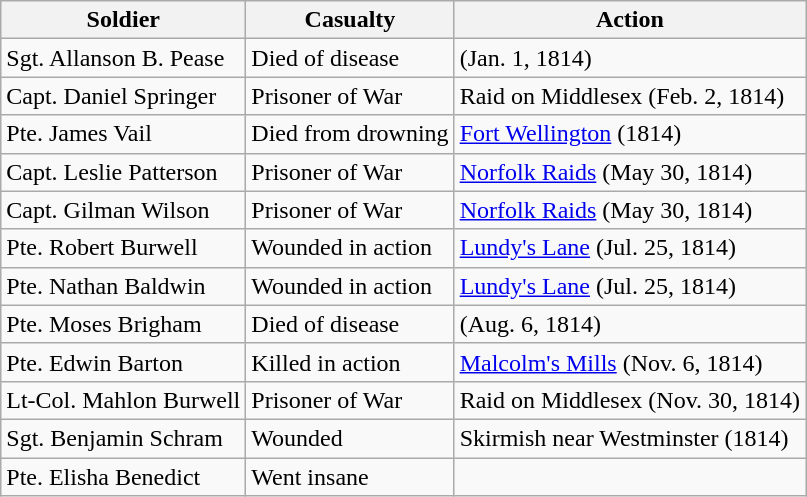<table class="wikitable">
<tr>
<th>Soldier</th>
<th>Casualty</th>
<th>Action</th>
</tr>
<tr>
<td>Sgt. Allanson B. Pease</td>
<td>Died of disease</td>
<td>(Jan. 1, 1814)</td>
</tr>
<tr>
<td>Capt. Daniel Springer</td>
<td>Prisoner of War</td>
<td>Raid on Middlesex (Feb. 2, 1814)</td>
</tr>
<tr>
<td>Pte. James Vail</td>
<td>Died from drowning</td>
<td><a href='#'>Fort Wellington</a> (1814)</td>
</tr>
<tr>
<td>Capt. Leslie Patterson</td>
<td>Prisoner of War</td>
<td><a href='#'>Norfolk Raids</a> (May 30, 1814)</td>
</tr>
<tr>
<td>Capt. Gilman Wilson</td>
<td>Prisoner of War</td>
<td><a href='#'>Norfolk Raids</a> (May 30, 1814)</td>
</tr>
<tr>
<td>Pte. Robert Burwell</td>
<td>Wounded in action</td>
<td><a href='#'>Lundy's Lane</a> (Jul. 25, 1814)</td>
</tr>
<tr>
<td>Pte. Nathan Baldwin</td>
<td>Wounded in action</td>
<td><a href='#'>Lundy's Lane</a> (Jul. 25, 1814)</td>
</tr>
<tr>
<td>Pte. Moses Brigham</td>
<td>Died of disease</td>
<td>(Aug. 6, 1814)</td>
</tr>
<tr>
<td>Pte. Edwin Barton</td>
<td>Killed in action</td>
<td><a href='#'>Malcolm's Mills</a> (Nov. 6, 1814)</td>
</tr>
<tr>
<td>Lt-Col. Mahlon Burwell</td>
<td>Prisoner of War</td>
<td>Raid on Middlesex (Nov. 30, 1814)</td>
</tr>
<tr>
<td>Sgt. Benjamin Schram</td>
<td>Wounded</td>
<td>Skirmish near Westminster (1814)</td>
</tr>
<tr>
<td>Pte. Elisha Benedict</td>
<td>Went insane</td>
<td></td>
</tr>
</table>
